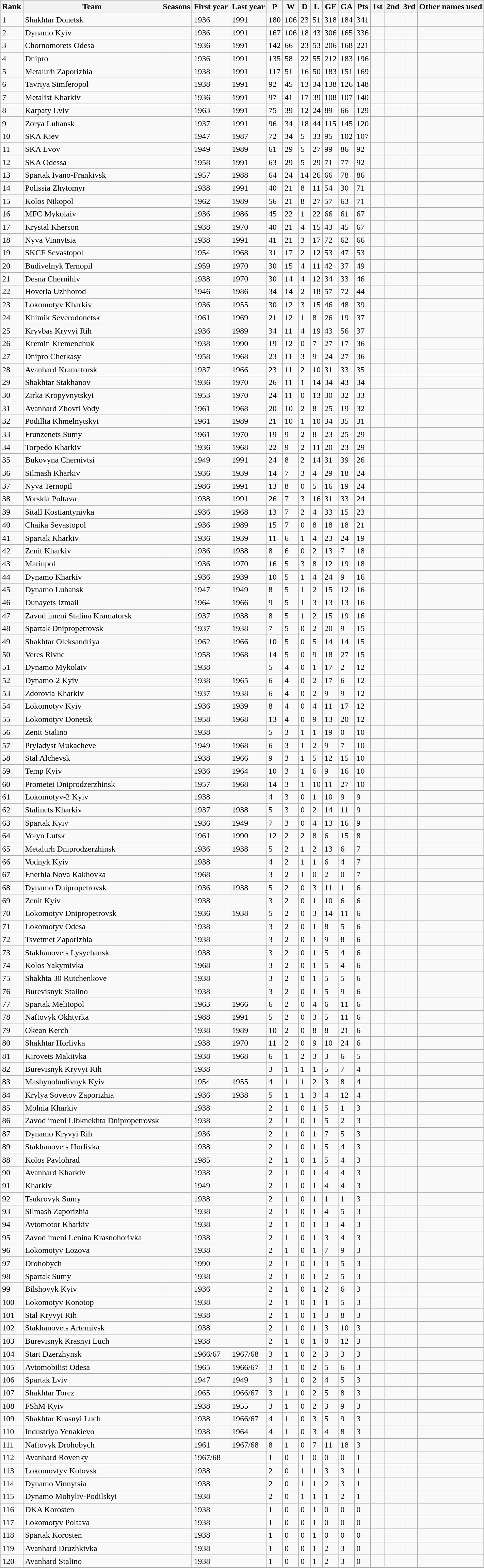<table class="wikitable mw-collapsible mw-collapsed" style="font-size:100%;">
<tr align=LEFT valign=CENTER>
<th>Rank</th>
<th>Team</th>
<th>Seasons</th>
<th>First year</th>
<th>Last year</th>
<th>P</th>
<th>W</th>
<th>D</th>
<th>L</th>
<th>GF</th>
<th>GA</th>
<th>Pts</th>
<th>1st</th>
<th>2nd</th>
<th>3rd</th>
<th>Other names used</th>
</tr>
<tr>
<td>1</td>
<td>Shakhtar Donetsk</td>
<td></td>
<td>1936</td>
<td>1991</td>
<td>180</td>
<td>106</td>
<td>23</td>
<td>51</td>
<td>318</td>
<td>184</td>
<td>341</td>
<td></td>
<td></td>
<td></td>
<td></td>
</tr>
<tr>
<td>2</td>
<td>Dynamo Kyiv</td>
<td></td>
<td>1936</td>
<td>1991</td>
<td>167</td>
<td>106</td>
<td>18</td>
<td>43</td>
<td>306</td>
<td>165</td>
<td>336</td>
<td></td>
<td></td>
<td></td>
<td></td>
</tr>
<tr>
<td>3</td>
<td>Chornomorets Odesa</td>
<td></td>
<td>1936</td>
<td>1991</td>
<td>142</td>
<td>66</td>
<td>23</td>
<td>53</td>
<td>206</td>
<td>168</td>
<td>221</td>
<td></td>
<td></td>
<td></td>
<td></td>
</tr>
<tr>
<td>4</td>
<td>Dnipro</td>
<td></td>
<td>1936</td>
<td>1991</td>
<td>135</td>
<td>58</td>
<td>22</td>
<td>55</td>
<td>212</td>
<td>183</td>
<td>196</td>
<td></td>
<td></td>
<td></td>
<td></td>
</tr>
<tr>
<td>5</td>
<td>Metalurh Zaporizhia</td>
<td></td>
<td>1938</td>
<td>1991</td>
<td>117</td>
<td>51</td>
<td>16</td>
<td>50</td>
<td>183</td>
<td>151</td>
<td>169</td>
<td></td>
<td></td>
<td></td>
<td></td>
</tr>
<tr>
<td>6</td>
<td>Tavriya Simferopol</td>
<td></td>
<td>1938</td>
<td>1991</td>
<td>92</td>
<td>45</td>
<td>13</td>
<td>34</td>
<td>138</td>
<td>126</td>
<td>148</td>
<td></td>
<td></td>
<td></td>
<td></td>
</tr>
<tr>
<td>7</td>
<td>Metalist Kharkiv</td>
<td></td>
<td>1936</td>
<td>1991</td>
<td>97</td>
<td>41</td>
<td>17</td>
<td>39</td>
<td>108</td>
<td>107</td>
<td>140</td>
<td></td>
<td></td>
<td></td>
<td></td>
</tr>
<tr>
<td>8</td>
<td>Karpaty Lviv</td>
<td></td>
<td>1963</td>
<td>1991</td>
<td>75</td>
<td>39</td>
<td>12</td>
<td>24</td>
<td>89</td>
<td>66</td>
<td>129</td>
<td></td>
<td></td>
<td></td>
<td></td>
</tr>
<tr>
<td>9</td>
<td>Zorya Luhansk</td>
<td></td>
<td>1937</td>
<td>1991</td>
<td>96</td>
<td>34</td>
<td>18</td>
<td>44</td>
<td>115</td>
<td>145</td>
<td>120</td>
<td></td>
<td></td>
<td></td>
<td></td>
</tr>
<tr>
<td>10</td>
<td>SKA Kiev</td>
<td></td>
<td>1947</td>
<td>1987</td>
<td>72</td>
<td>34</td>
<td>5</td>
<td>33</td>
<td>95</td>
<td>102</td>
<td>107</td>
<td></td>
<td></td>
<td></td>
<td></td>
</tr>
<tr>
<td>11</td>
<td>SKA Lvov</td>
<td></td>
<td>1949</td>
<td>1989</td>
<td>61</td>
<td>29</td>
<td>5</td>
<td>27</td>
<td>99</td>
<td>86</td>
<td>92</td>
<td></td>
<td></td>
<td></td>
<td></td>
</tr>
<tr>
<td>12</td>
<td>SKA Odessa</td>
<td></td>
<td>1958</td>
<td>1991</td>
<td>63</td>
<td>29</td>
<td>5</td>
<td>29</td>
<td>71</td>
<td>77</td>
<td>92</td>
<td></td>
<td></td>
<td></td>
<td></td>
</tr>
<tr>
<td>13</td>
<td>Spartak Ivano-Frankivsk</td>
<td></td>
<td>1957</td>
<td>1988</td>
<td>64</td>
<td>24</td>
<td>14</td>
<td>26</td>
<td>66</td>
<td>78</td>
<td>86</td>
<td></td>
<td></td>
<td></td>
<td></td>
</tr>
<tr>
<td>14</td>
<td>Polissia Zhytomyr</td>
<td></td>
<td>1938</td>
<td>1991</td>
<td>40</td>
<td>21</td>
<td>8</td>
<td>11</td>
<td>54</td>
<td>30</td>
<td>71</td>
<td></td>
<td></td>
<td></td>
<td></td>
</tr>
<tr>
<td>15</td>
<td>Kolos Nikopol</td>
<td></td>
<td>1962</td>
<td>1989</td>
<td>56</td>
<td>21</td>
<td>8</td>
<td>27</td>
<td>57</td>
<td>63</td>
<td>71</td>
<td></td>
<td></td>
<td></td>
<td></td>
</tr>
<tr>
<td>16</td>
<td>MFC Mykolaiv</td>
<td></td>
<td>1936</td>
<td>1986</td>
<td>45</td>
<td>22</td>
<td>1</td>
<td>22</td>
<td>66</td>
<td>61</td>
<td>67</td>
<td></td>
<td></td>
<td></td>
<td></td>
</tr>
<tr>
<td>17</td>
<td>Krystal Kherson</td>
<td></td>
<td>1938</td>
<td>1970</td>
<td>40</td>
<td>21</td>
<td>4</td>
<td>15</td>
<td>43</td>
<td>45</td>
<td>67</td>
<td></td>
<td></td>
<td></td>
<td></td>
</tr>
<tr>
<td>18</td>
<td>Nyva Vinnytsia</td>
<td></td>
<td>1938</td>
<td>1991</td>
<td>41</td>
<td>21</td>
<td>3</td>
<td>17</td>
<td>72</td>
<td>62</td>
<td>66</td>
<td></td>
<td></td>
<td></td>
<td></td>
</tr>
<tr>
<td>19</td>
<td>SKCF Sevastopol</td>
<td></td>
<td>1954</td>
<td>1968</td>
<td>31</td>
<td>17</td>
<td>2</td>
<td>12</td>
<td>53</td>
<td>47</td>
<td>53</td>
<td></td>
<td></td>
<td></td>
<td></td>
</tr>
<tr>
<td>20</td>
<td>Budivelnyk Ternopil</td>
<td></td>
<td>1959</td>
<td>1970</td>
<td>30</td>
<td>15</td>
<td>4</td>
<td>11</td>
<td>42</td>
<td>37</td>
<td>49</td>
<td></td>
<td></td>
<td></td>
<td></td>
</tr>
<tr>
<td>21</td>
<td>Desna Chernihiv</td>
<td></td>
<td>1938</td>
<td>1970</td>
<td>30</td>
<td>14</td>
<td>4</td>
<td>12</td>
<td>34</td>
<td>33</td>
<td>46</td>
<td></td>
<td></td>
<td></td>
<td></td>
</tr>
<tr>
<td>22</td>
<td>Hoverla Uzhhorod</td>
<td></td>
<td>1946</td>
<td>1986</td>
<td>34</td>
<td>14</td>
<td>2</td>
<td>18</td>
<td>57</td>
<td>72</td>
<td>44</td>
<td></td>
<td></td>
<td></td>
<td></td>
</tr>
<tr>
<td>23</td>
<td>Lokomotyv Kharkiv</td>
<td></td>
<td>1936</td>
<td>1955</td>
<td>30</td>
<td>12</td>
<td>3</td>
<td>15</td>
<td>46</td>
<td>48</td>
<td>39</td>
<td></td>
<td></td>
<td></td>
<td></td>
</tr>
<tr>
<td>24</td>
<td>Khimik Severodonetsk</td>
<td></td>
<td>1961</td>
<td>1969</td>
<td>21</td>
<td>12</td>
<td>1</td>
<td>8</td>
<td>26</td>
<td>19</td>
<td>37</td>
<td></td>
<td></td>
<td></td>
<td></td>
</tr>
<tr>
<td>25</td>
<td>Kryvbas Kryvyi Rih</td>
<td></td>
<td>1936</td>
<td>1989</td>
<td>34</td>
<td>11</td>
<td>4</td>
<td>19</td>
<td>43</td>
<td>56</td>
<td>37</td>
<td></td>
<td></td>
<td></td>
<td></td>
</tr>
<tr>
<td>26</td>
<td>Kremin Kremenchuk</td>
<td></td>
<td>1938</td>
<td>1990</td>
<td>19</td>
<td>12</td>
<td>0</td>
<td>7</td>
<td>27</td>
<td>17</td>
<td>36</td>
<td></td>
<td></td>
<td></td>
<td></td>
</tr>
<tr>
<td>27</td>
<td>Dnipro Cherkasy</td>
<td></td>
<td>1958</td>
<td>1968</td>
<td>23</td>
<td>11</td>
<td>3</td>
<td>9</td>
<td>24</td>
<td>27</td>
<td>36</td>
<td></td>
<td></td>
<td></td>
<td></td>
</tr>
<tr>
<td>28</td>
<td>Avanhard Kramatorsk</td>
<td></td>
<td>1937</td>
<td>1966</td>
<td>23</td>
<td>11</td>
<td>2</td>
<td>10</td>
<td>31</td>
<td>33</td>
<td>35</td>
<td></td>
<td></td>
<td></td>
<td></td>
</tr>
<tr>
<td>29</td>
<td>Shakhtar Stakhanov</td>
<td></td>
<td>1936</td>
<td>1970</td>
<td>26</td>
<td>11</td>
<td>1</td>
<td>14</td>
<td>34</td>
<td>43</td>
<td>34</td>
<td></td>
<td></td>
<td></td>
<td></td>
</tr>
<tr>
<td>30</td>
<td>Zirka Kropyvnytskyi</td>
<td></td>
<td>1953</td>
<td>1970</td>
<td>24</td>
<td>11</td>
<td>0</td>
<td>13</td>
<td>30</td>
<td>32</td>
<td>33</td>
<td></td>
<td></td>
<td></td>
<td></td>
</tr>
<tr>
<td>31</td>
<td>Avanhard Zhovti Vody</td>
<td></td>
<td>1961</td>
<td>1968</td>
<td>20</td>
<td>10</td>
<td>2</td>
<td>8</td>
<td>25</td>
<td>19</td>
<td>32</td>
<td></td>
<td></td>
<td></td>
<td></td>
</tr>
<tr>
<td>32</td>
<td>Podillia Khmelnytskyi</td>
<td></td>
<td>1961</td>
<td>1989</td>
<td>21</td>
<td>10</td>
<td>1</td>
<td>10</td>
<td>34</td>
<td>35</td>
<td>31</td>
<td></td>
<td></td>
<td></td>
<td></td>
</tr>
<tr>
<td>33</td>
<td>Frunzenets Sumy</td>
<td></td>
<td>1961</td>
<td>1970</td>
<td>19</td>
<td>9</td>
<td>2</td>
<td>8</td>
<td>23</td>
<td>25</td>
<td>29</td>
<td></td>
<td></td>
<td></td>
<td></td>
</tr>
<tr>
<td>34</td>
<td>Torpedo Kharkiv</td>
<td></td>
<td>1936</td>
<td>1968</td>
<td>22</td>
<td>9</td>
<td>2</td>
<td>11</td>
<td>20</td>
<td>23</td>
<td>29</td>
<td></td>
<td></td>
<td></td>
<td></td>
</tr>
<tr>
<td>35</td>
<td>Bukovyna Chernivtsi</td>
<td></td>
<td>1949</td>
<td>1991</td>
<td>24</td>
<td>8</td>
<td>2</td>
<td>14</td>
<td>31</td>
<td>39</td>
<td>26</td>
<td></td>
<td></td>
<td></td>
<td></td>
</tr>
<tr>
<td>36</td>
<td>Silmash Kharkiv</td>
<td></td>
<td>1936</td>
<td>1939</td>
<td>14</td>
<td>7</td>
<td>3</td>
<td>4</td>
<td>29</td>
<td>18</td>
<td>24</td>
<td></td>
<td></td>
<td></td>
<td></td>
</tr>
<tr>
<td>37</td>
<td>Nyva Ternopil</td>
<td></td>
<td>1986</td>
<td>1991</td>
<td>13</td>
<td>8</td>
<td>0</td>
<td>5</td>
<td>16</td>
<td>19</td>
<td>24</td>
<td></td>
<td></td>
<td></td>
<td></td>
</tr>
<tr>
<td>38</td>
<td>Vorskla Poltava</td>
<td></td>
<td>1938</td>
<td>1991</td>
<td>26</td>
<td>7</td>
<td>3</td>
<td>16</td>
<td>31</td>
<td>33</td>
<td>24</td>
<td></td>
<td></td>
<td></td>
<td></td>
</tr>
<tr>
<td>39</td>
<td>Sitall Kostiantynivka</td>
<td></td>
<td>1936</td>
<td>1968</td>
<td>13</td>
<td>7</td>
<td>2</td>
<td>4</td>
<td>33</td>
<td>15</td>
<td>23</td>
<td></td>
<td></td>
<td></td>
<td></td>
</tr>
<tr>
<td>40</td>
<td>Chaika Sevastopol</td>
<td></td>
<td>1936</td>
<td>1989</td>
<td>15</td>
<td>7</td>
<td>0</td>
<td>8</td>
<td>18</td>
<td>18</td>
<td>21</td>
<td></td>
<td></td>
<td></td>
<td></td>
</tr>
<tr>
<td>41</td>
<td>Spartak Kharkiv</td>
<td></td>
<td>1936</td>
<td>1939</td>
<td>11</td>
<td>6</td>
<td>1</td>
<td>4</td>
<td>23</td>
<td>24</td>
<td>19</td>
<td></td>
<td></td>
<td></td>
<td></td>
</tr>
<tr>
<td>42</td>
<td>Zenit Kharkiv</td>
<td></td>
<td>1936</td>
<td>1938</td>
<td>8</td>
<td>6</td>
<td>0</td>
<td>2</td>
<td>13</td>
<td>7</td>
<td>18</td>
<td></td>
<td></td>
<td></td>
<td></td>
</tr>
<tr>
<td>43</td>
<td>Mariupol</td>
<td></td>
<td>1936</td>
<td>1970</td>
<td>16</td>
<td>5</td>
<td>3</td>
<td>8</td>
<td>12</td>
<td>19</td>
<td>18</td>
<td></td>
<td></td>
<td></td>
<td></td>
</tr>
<tr>
<td>44</td>
<td>Dynamo Kharkiv</td>
<td></td>
<td>1936</td>
<td>1939</td>
<td>10</td>
<td>5</td>
<td>1</td>
<td>4</td>
<td>24</td>
<td>9</td>
<td>16</td>
<td></td>
<td></td>
<td></td>
<td></td>
</tr>
<tr>
<td>45</td>
<td>Dynamo Luhansk</td>
<td></td>
<td>1947</td>
<td>1949</td>
<td>8</td>
<td>5</td>
<td>1</td>
<td>2</td>
<td>15</td>
<td>12</td>
<td>16</td>
<td></td>
<td></td>
<td></td>
<td></td>
</tr>
<tr>
<td>46</td>
<td>Dunayets Izmail</td>
<td></td>
<td>1964</td>
<td>1966</td>
<td>9</td>
<td>5</td>
<td>1</td>
<td>3</td>
<td>13</td>
<td>13</td>
<td>16</td>
<td></td>
<td></td>
<td></td>
<td></td>
</tr>
<tr>
<td>47</td>
<td>Zavod imeni Stalina Kramatorsk</td>
<td></td>
<td>1937</td>
<td>1938</td>
<td>8</td>
<td>5</td>
<td>1</td>
<td>2</td>
<td>15</td>
<td>19</td>
<td>16</td>
<td></td>
<td></td>
<td></td>
<td></td>
</tr>
<tr>
<td>48</td>
<td>Spartak Dnipropetrovsk</td>
<td></td>
<td>1937</td>
<td>1938</td>
<td>7</td>
<td>5</td>
<td>0</td>
<td>2</td>
<td>20</td>
<td>9</td>
<td>15</td>
<td></td>
<td></td>
<td></td>
<td></td>
</tr>
<tr>
<td>49</td>
<td>Shakhtar Oleksandriya</td>
<td></td>
<td>1962</td>
<td>1966</td>
<td>10</td>
<td>5</td>
<td>0</td>
<td>5</td>
<td>14</td>
<td>14</td>
<td>15</td>
<td></td>
<td></td>
<td></td>
<td></td>
</tr>
<tr>
<td>50</td>
<td>Veres Rivne</td>
<td></td>
<td>1958</td>
<td>1968</td>
<td>14</td>
<td>5</td>
<td>0</td>
<td>9</td>
<td>18</td>
<td>27</td>
<td>15</td>
<td></td>
<td></td>
<td></td>
<td></td>
</tr>
<tr>
<td>51</td>
<td>Dynamo Mykolaiv</td>
<td></td>
<td colspan=2>1938</td>
<td>5</td>
<td>4</td>
<td>0</td>
<td>1</td>
<td>17</td>
<td>2</td>
<td>12</td>
<td></td>
<td></td>
<td></td>
<td></td>
</tr>
<tr>
<td>52</td>
<td>Dynamo-2 Kyiv</td>
<td></td>
<td>1938</td>
<td>1965</td>
<td>6</td>
<td>4</td>
<td>0</td>
<td>2</td>
<td>17</td>
<td>6</td>
<td>12</td>
<td></td>
<td></td>
<td></td>
<td></td>
</tr>
<tr>
<td>53</td>
<td>Zdorovia Kharkiv</td>
<td></td>
<td>1937</td>
<td>1938</td>
<td>6</td>
<td>4</td>
<td>0</td>
<td>2</td>
<td>9</td>
<td>9</td>
<td>12</td>
<td></td>
<td></td>
<td></td>
<td></td>
</tr>
<tr>
<td>54</td>
<td>Lokomotyv Kyiv</td>
<td></td>
<td>1936</td>
<td>1939</td>
<td>8</td>
<td>4</td>
<td>0</td>
<td>4</td>
<td>11</td>
<td>17</td>
<td>12</td>
<td></td>
<td></td>
<td></td>
<td></td>
</tr>
<tr>
<td>55</td>
<td>Lokomotyv Donetsk</td>
<td></td>
<td>1958</td>
<td>1968</td>
<td>13</td>
<td>4</td>
<td>0</td>
<td>9</td>
<td>13</td>
<td>20</td>
<td>12</td>
<td></td>
<td></td>
<td></td>
<td></td>
</tr>
<tr>
<td>56</td>
<td>Zenit Stalino</td>
<td></td>
<td colspan=2>1938</td>
<td>5</td>
<td>3</td>
<td>1</td>
<td>1</td>
<td>19</td>
<td>0</td>
<td>10</td>
<td></td>
<td></td>
<td></td>
<td></td>
</tr>
<tr>
<td>57</td>
<td>Pryladyst Mukacheve</td>
<td></td>
<td>1949</td>
<td>1968</td>
<td>6</td>
<td>3</td>
<td>1</td>
<td>2</td>
<td>9</td>
<td>7</td>
<td>10</td>
<td></td>
<td></td>
<td></td>
<td></td>
</tr>
<tr>
<td>58</td>
<td>Stal Alchevsk</td>
<td></td>
<td>1938</td>
<td>1966</td>
<td>9</td>
<td>3</td>
<td>1</td>
<td>5</td>
<td>12</td>
<td>15</td>
<td>10</td>
<td></td>
<td></td>
<td></td>
<td></td>
</tr>
<tr>
<td>59</td>
<td>Temp Kyiv</td>
<td></td>
<td>1936</td>
<td>1964</td>
<td>10</td>
<td>3</td>
<td>1</td>
<td>6</td>
<td>9</td>
<td>16</td>
<td>10</td>
<td></td>
<td></td>
<td></td>
<td></td>
</tr>
<tr>
<td>60</td>
<td>Prometei Dniprodzerzhinsk</td>
<td></td>
<td>1957</td>
<td>1968</td>
<td>14</td>
<td>3</td>
<td>1</td>
<td>10</td>
<td>11</td>
<td>27</td>
<td>10</td>
<td></td>
<td></td>
<td></td>
<td></td>
</tr>
<tr>
<td>61</td>
<td>Lokomotyv-2 Kyiv</td>
<td></td>
<td colspan=2>1938</td>
<td>4</td>
<td>3</td>
<td>0</td>
<td>1</td>
<td>10</td>
<td>9</td>
<td>9</td>
<td></td>
<td></td>
<td></td>
<td></td>
</tr>
<tr>
<td>62</td>
<td>Stalinets Kharkiv</td>
<td></td>
<td>1937</td>
<td>1938</td>
<td>5</td>
<td>3</td>
<td>0</td>
<td>2</td>
<td>14</td>
<td>11</td>
<td>9</td>
<td></td>
<td></td>
<td></td>
<td></td>
</tr>
<tr>
<td>63</td>
<td>Spartak Kyiv</td>
<td></td>
<td>1936</td>
<td>1949</td>
<td>7</td>
<td>3</td>
<td>0</td>
<td>4</td>
<td>13</td>
<td>16</td>
<td>9</td>
<td></td>
<td></td>
<td></td>
<td></td>
</tr>
<tr>
<td>64</td>
<td>Volyn Lutsk</td>
<td></td>
<td>1961</td>
<td>1990</td>
<td>12</td>
<td>2</td>
<td>2</td>
<td>8</td>
<td>6</td>
<td>15</td>
<td>8</td>
<td></td>
<td></td>
<td></td>
<td></td>
</tr>
<tr>
<td>65</td>
<td>Metalurh Dniprodzerzhinsk</td>
<td></td>
<td>1936</td>
<td>1938</td>
<td>5</td>
<td>2</td>
<td>1</td>
<td>2</td>
<td>13</td>
<td>6</td>
<td>7</td>
<td></td>
<td></td>
<td></td>
<td></td>
</tr>
<tr>
<td>66</td>
<td>Vodnyk Kyiv</td>
<td></td>
<td colspan=2>1938</td>
<td>4</td>
<td>2</td>
<td>1</td>
<td>1</td>
<td>6</td>
<td>4</td>
<td>7</td>
<td></td>
<td></td>
<td></td>
<td></td>
</tr>
<tr>
<td>67</td>
<td>Enerhia Nova Kakhovka</td>
<td></td>
<td colspan=2>1968</td>
<td>3</td>
<td>2</td>
<td>1</td>
<td>0</td>
<td>2</td>
<td>0</td>
<td>7</td>
<td></td>
<td></td>
<td></td>
<td></td>
</tr>
<tr>
<td>68</td>
<td>Dynamo Dnipropetrovsk</td>
<td></td>
<td>1936</td>
<td>1938</td>
<td>5</td>
<td>2</td>
<td>0</td>
<td>3</td>
<td>11</td>
<td>1</td>
<td>6</td>
<td></td>
<td></td>
<td></td>
<td></td>
</tr>
<tr>
<td>69</td>
<td>Zenit Kyiv</td>
<td></td>
<td colspan=2>1938</td>
<td>3</td>
<td>2</td>
<td>0</td>
<td>1</td>
<td>10</td>
<td>6</td>
<td>6</td>
<td></td>
<td></td>
<td></td>
<td></td>
</tr>
<tr>
<td>70</td>
<td>Lokomotyv Dnipropetrovsk</td>
<td></td>
<td>1936</td>
<td>1938</td>
<td>5</td>
<td>2</td>
<td>0</td>
<td>3</td>
<td>14</td>
<td>11</td>
<td>6</td>
<td></td>
<td></td>
<td></td>
<td></td>
</tr>
<tr>
<td>71</td>
<td>Lokomotyv Odesa</td>
<td></td>
<td colspan=2>1938</td>
<td>3</td>
<td>2</td>
<td>0</td>
<td>1</td>
<td>8</td>
<td>5</td>
<td>6</td>
<td></td>
<td></td>
<td></td>
<td></td>
</tr>
<tr>
<td>72</td>
<td>Tsvetmet Zaporizhia</td>
<td></td>
<td colspan=2>1938</td>
<td>3</td>
<td>2</td>
<td>0</td>
<td>1</td>
<td>9</td>
<td>8</td>
<td>6</td>
<td></td>
<td></td>
<td></td>
<td></td>
</tr>
<tr>
<td>73</td>
<td>Stakhanovets Lysychansk</td>
<td></td>
<td colspan=2>1938</td>
<td>3</td>
<td>2</td>
<td>0</td>
<td>1</td>
<td>5</td>
<td>4</td>
<td>6</td>
<td></td>
<td></td>
<td></td>
<td></td>
</tr>
<tr>
<td>74</td>
<td>Kolos Yakymivka</td>
<td></td>
<td colspan=2>1968</td>
<td>3</td>
<td>2</td>
<td>0</td>
<td>1</td>
<td>5</td>
<td>4</td>
<td>6</td>
<td></td>
<td></td>
<td></td>
<td></td>
</tr>
<tr>
<td>75</td>
<td>Shakhta 30 Rutchenkove</td>
<td></td>
<td colspan=2>1938</td>
<td>3</td>
<td>2</td>
<td>0</td>
<td>1</td>
<td>5</td>
<td>5</td>
<td>6</td>
<td></td>
<td></td>
<td></td>
<td></td>
</tr>
<tr>
<td>76</td>
<td>Burevisnyk Stalino</td>
<td></td>
<td colspan=2>1938</td>
<td>3</td>
<td>2</td>
<td>0</td>
<td>1</td>
<td>5</td>
<td>9</td>
<td>6</td>
<td></td>
<td></td>
<td></td>
<td></td>
</tr>
<tr>
<td>77</td>
<td>Spartak Melitopol</td>
<td></td>
<td>1963</td>
<td>1966</td>
<td>6</td>
<td>2</td>
<td>0</td>
<td>4</td>
<td>6</td>
<td>11</td>
<td>6</td>
<td></td>
<td></td>
<td></td>
<td></td>
</tr>
<tr>
<td>78</td>
<td>Naftovyk Okhtyrka</td>
<td></td>
<td>1988</td>
<td>1991</td>
<td>5</td>
<td>2</td>
<td>0</td>
<td>3</td>
<td>5</td>
<td>11</td>
<td>6</td>
<td></td>
<td></td>
<td></td>
<td></td>
</tr>
<tr>
<td>79</td>
<td>Okean Kerch</td>
<td></td>
<td>1938</td>
<td>1989</td>
<td>10</td>
<td>2</td>
<td>0</td>
<td>8</td>
<td>8</td>
<td>21</td>
<td>6</td>
<td></td>
<td></td>
<td></td>
<td></td>
</tr>
<tr>
<td>80</td>
<td>Shakhtar Horlivka</td>
<td></td>
<td>1938</td>
<td>1970</td>
<td>11</td>
<td>2</td>
<td>0</td>
<td>9</td>
<td>10</td>
<td>24</td>
<td>6</td>
<td></td>
<td></td>
<td></td>
<td></td>
</tr>
<tr>
<td>81</td>
<td>Kirovets Makiivka</td>
<td></td>
<td>1938</td>
<td>1968</td>
<td>6</td>
<td>1</td>
<td>2</td>
<td>3</td>
<td>3</td>
<td>6</td>
<td>5</td>
<td></td>
<td></td>
<td></td>
<td></td>
</tr>
<tr>
<td>82</td>
<td>Burevisnyk Kryvyi Rih</td>
<td></td>
<td colspan=2>1938</td>
<td>3</td>
<td>1</td>
<td>1</td>
<td>1</td>
<td>5</td>
<td>7</td>
<td>4</td>
<td></td>
<td></td>
<td></td>
<td></td>
</tr>
<tr>
<td>83</td>
<td>Mashynobudivnyk Kyiv</td>
<td></td>
<td>1954</td>
<td>1955</td>
<td>4</td>
<td>1</td>
<td>1</td>
<td>2</td>
<td>3</td>
<td>8</td>
<td>4</td>
<td></td>
<td></td>
<td></td>
<td></td>
</tr>
<tr>
<td>84</td>
<td>Krylya Sovetov Zaporizhia</td>
<td></td>
<td>1936</td>
<td>1938</td>
<td>5</td>
<td>1</td>
<td>1</td>
<td>3</td>
<td>4</td>
<td>12</td>
<td>4</td>
<td></td>
<td></td>
<td></td>
<td></td>
</tr>
<tr>
<td>85</td>
<td>Molnia Kharkiv</td>
<td></td>
<td colspan=2>1938</td>
<td>2</td>
<td>1</td>
<td>0</td>
<td>1</td>
<td>5</td>
<td>1</td>
<td>3</td>
<td></td>
<td></td>
<td></td>
<td></td>
</tr>
<tr>
<td>86</td>
<td>Zavod imeni Libknekhta Dnipropetrovsk</td>
<td></td>
<td colspan=2>1938</td>
<td>2</td>
<td>1</td>
<td>0</td>
<td>1</td>
<td>5</td>
<td>2</td>
<td>3</td>
<td></td>
<td></td>
<td></td>
<td></td>
</tr>
<tr>
<td>87</td>
<td>Dynamo Kryvyi Rih</td>
<td></td>
<td colspan=2>1936</td>
<td>2</td>
<td>1</td>
<td>0</td>
<td>1</td>
<td>7</td>
<td>5</td>
<td>3</td>
<td></td>
<td></td>
<td></td>
<td></td>
</tr>
<tr>
<td>89</td>
<td>Stakhanovets Horlivka</td>
<td></td>
<td colspan=2>1938</td>
<td>2</td>
<td>1</td>
<td>0</td>
<td>1</td>
<td>5</td>
<td>4</td>
<td>3</td>
<td></td>
<td></td>
<td></td>
<td></td>
</tr>
<tr>
<td>88</td>
<td>Kolos Pavlohrad</td>
<td></td>
<td colspan=2>1985</td>
<td>2</td>
<td>1</td>
<td>0</td>
<td>1</td>
<td>5</td>
<td>4</td>
<td>3</td>
<td></td>
<td></td>
<td></td>
<td></td>
</tr>
<tr>
<td>90</td>
<td>Avanhard Kharkiv</td>
<td></td>
<td colspan=2>1938</td>
<td>2</td>
<td>1</td>
<td>0</td>
<td>1</td>
<td>4</td>
<td>4</td>
<td>3</td>
<td></td>
<td></td>
<td></td>
<td></td>
</tr>
<tr>
<td>91</td>
<td>Kharkiv</td>
<td></td>
<td colspan=2>1949</td>
<td>2</td>
<td>1</td>
<td>0</td>
<td>1</td>
<td>4</td>
<td>4</td>
<td>3</td>
<td></td>
<td></td>
<td></td>
<td></td>
</tr>
<tr>
<td>92</td>
<td>Tsukrovyk Sumy</td>
<td></td>
<td colspan=2>1938</td>
<td>2</td>
<td>1</td>
<td>0</td>
<td>1</td>
<td>1</td>
<td>1</td>
<td>3</td>
<td></td>
<td></td>
<td></td>
<td></td>
</tr>
<tr>
<td>93</td>
<td>Silmash Zaporizhia</td>
<td></td>
<td colspan=2>1938</td>
<td>2</td>
<td>1</td>
<td>0</td>
<td>1</td>
<td>4</td>
<td>5</td>
<td>3</td>
<td></td>
<td></td>
<td></td>
<td></td>
</tr>
<tr>
<td>94</td>
<td>Avtomotor Kharkiv</td>
<td></td>
<td colspan=2>1938</td>
<td>2</td>
<td>1</td>
<td>0</td>
<td>1</td>
<td>3</td>
<td>4</td>
<td>3</td>
<td></td>
<td></td>
<td></td>
<td></td>
</tr>
<tr>
<td>95</td>
<td>Zavod imeni Lenina Krasnohorivka</td>
<td></td>
<td colspan=2>1938</td>
<td>2</td>
<td>1</td>
<td>0</td>
<td>1</td>
<td>3</td>
<td>4</td>
<td>3</td>
<td></td>
<td></td>
<td></td>
<td></td>
</tr>
<tr>
<td>96</td>
<td>Lokomotyv Lozova</td>
<td></td>
<td colspan=2>1938</td>
<td>2</td>
<td>1</td>
<td>0</td>
<td>1</td>
<td>7</td>
<td>9</td>
<td>3</td>
<td></td>
<td></td>
<td></td>
<td></td>
</tr>
<tr>
<td>97</td>
<td>Drohobych</td>
<td></td>
<td colspan=2>1990</td>
<td>2</td>
<td>1</td>
<td>0</td>
<td>1</td>
<td>3</td>
<td>5</td>
<td>3</td>
<td></td>
<td></td>
<td></td>
<td></td>
</tr>
<tr>
<td>98</td>
<td>Spartak Sumy</td>
<td></td>
<td colspan=2>1938</td>
<td>2</td>
<td>1</td>
<td>0</td>
<td>1</td>
<td>2</td>
<td>5</td>
<td>3</td>
<td></td>
<td></td>
<td></td>
<td></td>
</tr>
<tr>
<td>99</td>
<td>Bilshovyk Kyiv</td>
<td></td>
<td colspan=2>1936</td>
<td>2</td>
<td>1</td>
<td>0</td>
<td>1</td>
<td>2</td>
<td>6</td>
<td>3</td>
<td></td>
<td></td>
<td></td>
<td></td>
</tr>
<tr>
<td>100</td>
<td>Lokomotyv Konotop</td>
<td></td>
<td colspan=2>1938</td>
<td>2</td>
<td>1</td>
<td>0</td>
<td>1</td>
<td>1</td>
<td>5</td>
<td>3</td>
<td></td>
<td></td>
<td></td>
<td></td>
</tr>
<tr>
<td>101</td>
<td>Stal Kryvyi Rih</td>
<td></td>
<td colspan=2>1938</td>
<td>2</td>
<td>1</td>
<td>0</td>
<td>1</td>
<td>3</td>
<td>8</td>
<td>3</td>
<td></td>
<td></td>
<td></td>
<td></td>
</tr>
<tr>
<td>102</td>
<td>Stakhanovets Artemivsk</td>
<td></td>
<td colspan=2>1938</td>
<td>2</td>
<td>1</td>
<td>0</td>
<td>1</td>
<td>3</td>
<td>10</td>
<td>3</td>
<td></td>
<td></td>
<td></td>
<td></td>
</tr>
<tr>
<td>103</td>
<td>Burevisnyk Krasnyi Luch</td>
<td></td>
<td colspan=2>1938</td>
<td>2</td>
<td>1</td>
<td>0</td>
<td>1</td>
<td>0</td>
<td>12</td>
<td>3</td>
<td></td>
<td></td>
<td></td>
<td></td>
</tr>
<tr>
<td>104</td>
<td>Start Dzerzhynsk</td>
<td></td>
<td>1966/67</td>
<td>1967/68</td>
<td>3</td>
<td>1</td>
<td>0</td>
<td>2</td>
<td>3</td>
<td>3</td>
<td>3</td>
<td></td>
<td></td>
<td></td>
<td></td>
</tr>
<tr>
<td>105</td>
<td>Avtomobilist Odesa</td>
<td></td>
<td>1965</td>
<td>1966/67</td>
<td>3</td>
<td>1</td>
<td>0</td>
<td>2</td>
<td>5</td>
<td>6</td>
<td>3</td>
<td></td>
<td></td>
<td></td>
<td></td>
</tr>
<tr>
<td>106</td>
<td>Spartak Lviv</td>
<td></td>
<td>1947</td>
<td>1949</td>
<td>3</td>
<td>1</td>
<td>0</td>
<td>2</td>
<td>4</td>
<td>5</td>
<td>3</td>
<td></td>
<td></td>
<td></td>
<td></td>
</tr>
<tr>
<td>107</td>
<td>Shakhtar Torez</td>
<td></td>
<td>1965</td>
<td>1966/67</td>
<td>3</td>
<td>1</td>
<td>0</td>
<td>2</td>
<td>5</td>
<td>8</td>
<td>3</td>
<td></td>
<td></td>
<td></td>
<td></td>
</tr>
<tr>
<td>108</td>
<td>FShM Kyiv</td>
<td></td>
<td>1938</td>
<td>1955</td>
<td>3</td>
<td>1</td>
<td>0</td>
<td>2</td>
<td>3</td>
<td>9</td>
<td>3</td>
<td></td>
<td></td>
<td></td>
<td></td>
</tr>
<tr>
<td>109</td>
<td>Shakhtar Krasnyi Luch</td>
<td></td>
<td>1938</td>
<td>1966/67</td>
<td>4</td>
<td>1</td>
<td>0</td>
<td>3</td>
<td>5</td>
<td>9</td>
<td>3</td>
<td></td>
<td></td>
<td></td>
<td></td>
</tr>
<tr>
<td>110</td>
<td>Industriya Yenakievo</td>
<td></td>
<td>1938</td>
<td>1964</td>
<td>4</td>
<td>1</td>
<td>0</td>
<td>3</td>
<td>4</td>
<td>8</td>
<td>3</td>
<td></td>
<td></td>
<td></td>
<td></td>
</tr>
<tr>
<td>111</td>
<td>Naftovyk Drohobych</td>
<td></td>
<td>1961</td>
<td>1967/68</td>
<td>8</td>
<td>1</td>
<td>0</td>
<td>7</td>
<td>11</td>
<td>18</td>
<td>3</td>
<td></td>
<td></td>
<td></td>
<td></td>
</tr>
<tr>
<td>112</td>
<td>Avanhard Rovenky</td>
<td></td>
<td colspan=2>1967/68</td>
<td>1</td>
<td>0</td>
<td>1</td>
<td>0</td>
<td>0</td>
<td>0</td>
<td>1</td>
<td></td>
<td></td>
<td></td>
<td></td>
</tr>
<tr>
<td>113</td>
<td>Lokomovtyv Kotovsk</td>
<td></td>
<td colspan=2>1938</td>
<td>2</td>
<td>0</td>
<td>1</td>
<td>1</td>
<td>3</td>
<td>3</td>
<td>1</td>
<td></td>
<td></td>
<td></td>
<td></td>
</tr>
<tr>
<td>114</td>
<td>Dynamo Vinnytsia</td>
<td></td>
<td colspan=2>1938</td>
<td>2</td>
<td>0</td>
<td>1</td>
<td>1</td>
<td>2</td>
<td>3</td>
<td>1</td>
<td></td>
<td></td>
<td></td>
<td></td>
</tr>
<tr>
<td>115</td>
<td>Dynamo Mohyliv-Podilskyi</td>
<td></td>
<td colspan=2>1938</td>
<td>2</td>
<td>0</td>
<td>1</td>
<td>1</td>
<td>1</td>
<td>2</td>
<td>1</td>
<td></td>
<td></td>
<td></td>
<td></td>
</tr>
<tr>
<td>116</td>
<td>DKA Korosten</td>
<td></td>
<td colspan=2>1938</td>
<td>1</td>
<td>0</td>
<td>0</td>
<td>1</td>
<td>0</td>
<td>0</td>
<td>0</td>
<td></td>
<td></td>
<td></td>
<td></td>
</tr>
<tr>
<td>117</td>
<td>Lokomotyv Poltava</td>
<td></td>
<td colspan=2>1938</td>
<td>1</td>
<td>0</td>
<td>0</td>
<td>1</td>
<td>0</td>
<td>0</td>
<td>0</td>
<td></td>
<td></td>
<td></td>
<td></td>
</tr>
<tr>
<td>118</td>
<td>Spartak Korosten</td>
<td></td>
<td colspan=2>1938</td>
<td>1</td>
<td>0</td>
<td>0</td>
<td>1</td>
<td>0</td>
<td>0</td>
<td>0</td>
<td></td>
<td></td>
<td></td>
<td></td>
</tr>
<tr>
<td>119</td>
<td>Avanhard Druzhkivka</td>
<td></td>
<td colspan=2>1938</td>
<td>1</td>
<td>0</td>
<td>0</td>
<td>1</td>
<td>2</td>
<td>3</td>
<td>0</td>
<td></td>
<td></td>
<td></td>
<td></td>
</tr>
<tr>
<td>120</td>
<td>Avanhard Stalino</td>
<td></td>
<td colspan=2>1938</td>
<td>1</td>
<td>0</td>
<td>0</td>
<td>1</td>
<td>2</td>
<td>3</td>
<td>0</td>
<td></td>
<td></td>
<td></td>
<td></td>
</tr>
</table>
